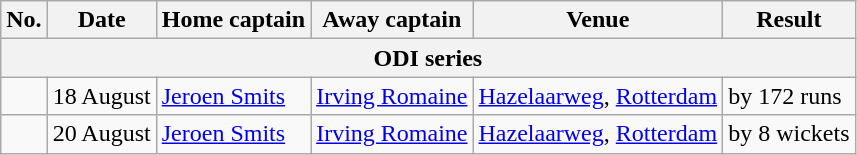<table class="wikitable">
<tr>
<th>No.</th>
<th>Date</th>
<th>Home captain</th>
<th>Away captain</th>
<th>Venue</th>
<th>Result</th>
</tr>
<tr>
<th colspan="6">ODI series</th>
</tr>
<tr>
<td></td>
<td>18 August</td>
<td><a href='#'>Jeroen Smits</a></td>
<td><a href='#'>Irving Romaine</a></td>
<td><a href='#'>Hazelaarweg</a>, <a href='#'>Rotterdam</a></td>
<td> by 172 runs</td>
</tr>
<tr>
<td></td>
<td>20 August</td>
<td><a href='#'>Jeroen Smits</a></td>
<td><a href='#'>Irving Romaine</a></td>
<td><a href='#'>Hazelaarweg</a>, <a href='#'>Rotterdam</a></td>
<td> by 8 wickets</td>
</tr>
</table>
